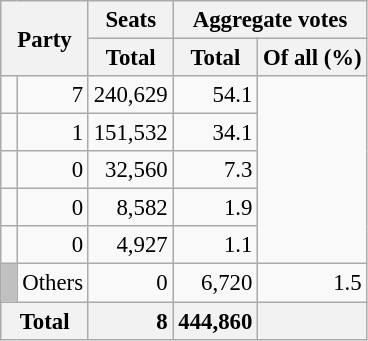<table class="wikitable" style="text-align:right; font-size:95%;">
<tr>
<th colspan="2" rowspan="2">Party</th>
<th>Seats</th>
<th colspan="2">Aggregate votes</th>
</tr>
<tr>
<th>Total</th>
<th>Total</th>
<th>Of all (%)</th>
</tr>
<tr>
<td></td>
<td>7</td>
<td>240,629</td>
<td>54.1</td>
</tr>
<tr>
<td></td>
<td>1</td>
<td>151,532</td>
<td>34.1</td>
</tr>
<tr>
<td></td>
<td>0</td>
<td>32,560</td>
<td>7.3</td>
</tr>
<tr>
<td></td>
<td>0</td>
<td>8,582</td>
<td>1.9</td>
</tr>
<tr>
<td></td>
<td>0</td>
<td>4,927</td>
<td>1.1</td>
</tr>
<tr>
<td style="background:silver;"> </td>
<td align=left>Others</td>
<td>0</td>
<td>6,720</td>
<td>1.5</td>
</tr>
<tr>
<th colspan="2" style="background:#f2f2f2"><strong>Total</strong></th>
<td style="background:#f2f2f2;"><strong>8</strong></td>
<td style="background:#f2f2f2;"><strong>444,860</strong></td>
<td style="background:#f2f2f2;"></td>
</tr>
</table>
